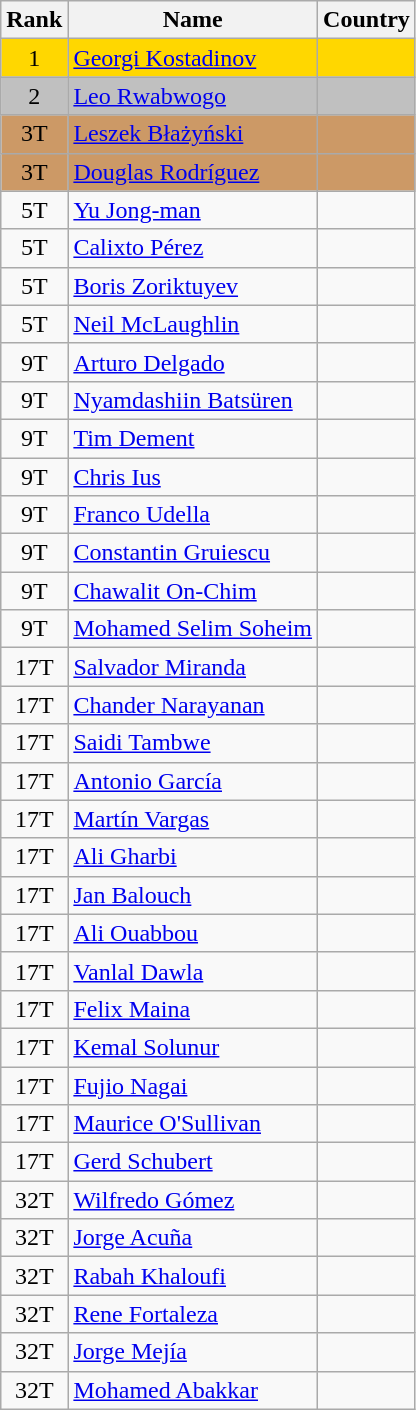<table class="wikitable sortable" style="text-align:center">
<tr>
<th>Rank</th>
<th>Name</th>
<th>Country</th>
</tr>
<tr bgcolor=gold>
<td>1</td>
<td align="left"><a href='#'>Georgi Kostadinov</a></td>
<td align="left"></td>
</tr>
<tr bgcolor=silver>
<td>2</td>
<td align="left"><a href='#'>Leo Rwabwogo</a></td>
<td align="left"></td>
</tr>
<tr bgcolor=#CC9966>
<td>3T</td>
<td align="left"><a href='#'>Leszek Błażyński</a></td>
<td align="left"></td>
</tr>
<tr bgcolor=#CC9966>
<td>3T</td>
<td align="left"><a href='#'>Douglas Rodríguez</a></td>
<td align="left"></td>
</tr>
<tr>
<td>5T</td>
<td align="left"><a href='#'>Yu Jong-man</a></td>
<td align="left"></td>
</tr>
<tr>
<td>5T</td>
<td align="left"><a href='#'>Calixto Pérez</a></td>
<td align="left"></td>
</tr>
<tr>
<td>5T</td>
<td align="left"><a href='#'>Boris Zoriktuyev</a></td>
<td align="left"></td>
</tr>
<tr>
<td>5T</td>
<td align="left"><a href='#'>Neil McLaughlin</a></td>
<td align="left"></td>
</tr>
<tr>
<td>9T</td>
<td align="left"><a href='#'>Arturo Delgado</a></td>
<td align="left"></td>
</tr>
<tr>
<td>9T</td>
<td align="left"><a href='#'>Nyamdashiin Batsüren</a></td>
<td align="left"></td>
</tr>
<tr>
<td>9T</td>
<td align="left"><a href='#'>Tim Dement</a></td>
<td align="left"></td>
</tr>
<tr>
<td>9T</td>
<td align="left"><a href='#'>Chris Ius</a></td>
<td align="left"></td>
</tr>
<tr>
<td>9T</td>
<td align="left"><a href='#'>Franco Udella</a></td>
<td align="left"></td>
</tr>
<tr>
<td>9T</td>
<td align="left"><a href='#'>Constantin Gruiescu</a></td>
<td align="left"></td>
</tr>
<tr>
<td>9T</td>
<td align="left"><a href='#'>Chawalit On-Chim</a></td>
<td align="left"></td>
</tr>
<tr>
<td>9T</td>
<td align="left"><a href='#'>Mohamed Selim Soheim</a></td>
<td align="left"></td>
</tr>
<tr>
<td>17T</td>
<td align="left"><a href='#'>Salvador Miranda</a></td>
<td align="left"></td>
</tr>
<tr>
<td>17T</td>
<td align="left"><a href='#'>Chander Narayanan</a></td>
<td align="left"></td>
</tr>
<tr>
<td>17T</td>
<td align="left"><a href='#'>Saidi Tambwe</a></td>
<td align="left"></td>
</tr>
<tr>
<td>17T</td>
<td align="left"><a href='#'>Antonio García</a></td>
<td align="left"></td>
</tr>
<tr>
<td>17T</td>
<td align="left"><a href='#'>Martín Vargas</a></td>
<td align="left"></td>
</tr>
<tr>
<td>17T</td>
<td align="left"><a href='#'>Ali Gharbi</a></td>
<td align="left"></td>
</tr>
<tr>
<td>17T</td>
<td align="left"><a href='#'>Jan Balouch</a></td>
<td align="left"></td>
</tr>
<tr>
<td>17T</td>
<td align="left"><a href='#'>Ali Ouabbou</a></td>
<td align="left"></td>
</tr>
<tr>
<td>17T</td>
<td align="left"><a href='#'>Vanlal Dawla</a></td>
<td align="left"></td>
</tr>
<tr>
<td>17T</td>
<td align="left"><a href='#'>Felix Maina</a></td>
<td align="left"></td>
</tr>
<tr>
<td>17T</td>
<td align="left"><a href='#'>Kemal Solunur</a></td>
<td align="left"></td>
</tr>
<tr>
<td>17T</td>
<td align="left"><a href='#'>Fujio Nagai</a></td>
<td align="left"></td>
</tr>
<tr>
<td>17T</td>
<td align="left"><a href='#'>Maurice O'Sullivan</a></td>
<td align="left"></td>
</tr>
<tr>
<td>17T</td>
<td align="left"><a href='#'>Gerd Schubert</a></td>
<td align="left"></td>
</tr>
<tr>
<td>32T</td>
<td align="left"><a href='#'>Wilfredo Gómez</a></td>
<td align="left"></td>
</tr>
<tr>
<td>32T</td>
<td align="left"><a href='#'>Jorge Acuña</a></td>
<td align="left"></td>
</tr>
<tr>
<td>32T</td>
<td align="left"><a href='#'>Rabah Khaloufi</a></td>
<td align="left"></td>
</tr>
<tr>
<td>32T</td>
<td align="left"><a href='#'>Rene Fortaleza</a></td>
<td align="left"></td>
</tr>
<tr>
<td>32T</td>
<td align="left"><a href='#'>Jorge Mejía</a></td>
<td align="left"></td>
</tr>
<tr>
<td>32T</td>
<td align="left"><a href='#'>Mohamed Abakkar</a></td>
<td align="left"></td>
</tr>
</table>
